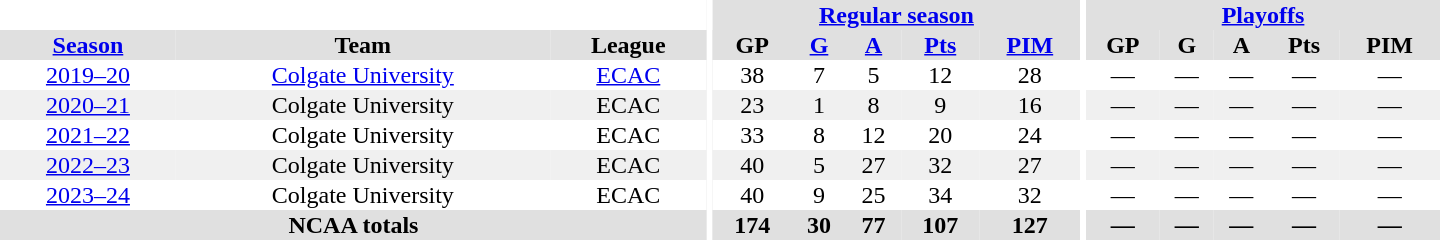<table border="0" cellpadding="1" cellspacing="0" style="text-align:center; width:60em">
<tr bgcolor="#e0e0e0">
<th colspan="3" bgcolor="#ffffff"></th>
<th rowspan="97" bgcolor="#ffffff"></th>
<th colspan="5"><a href='#'>Regular season</a></th>
<th rowspan="97" bgcolor="#ffffff"></th>
<th colspan="5"><a href='#'>Playoffs</a></th>
</tr>
<tr bgcolor="#e0e0e0">
<th><a href='#'>Season</a></th>
<th>Team</th>
<th>League</th>
<th>GP</th>
<th><a href='#'>G</a></th>
<th><a href='#'>A</a></th>
<th><a href='#'>Pts</a></th>
<th><a href='#'>PIM</a></th>
<th>GP</th>
<th>G</th>
<th>A</th>
<th>Pts</th>
<th>PIM</th>
</tr>
<tr>
<td><a href='#'>2019–20</a></td>
<td><a href='#'>Colgate University</a></td>
<td><a href='#'>ECAC</a></td>
<td>38</td>
<td>7</td>
<td>5</td>
<td>12</td>
<td>28</td>
<td>—</td>
<td>—</td>
<td>—</td>
<td>—</td>
<td>—</td>
</tr>
<tr bgcolor="#f0f0f0">
<td><a href='#'>2020–21</a></td>
<td>Colgate University</td>
<td>ECAC</td>
<td>23</td>
<td>1</td>
<td>8</td>
<td>9</td>
<td>16</td>
<td>—</td>
<td>—</td>
<td>—</td>
<td>—</td>
<td>—</td>
</tr>
<tr>
<td><a href='#'>2021–22</a></td>
<td>Colgate University</td>
<td>ECAC</td>
<td>33</td>
<td>8</td>
<td>12</td>
<td>20</td>
<td>24</td>
<td>—</td>
<td>—</td>
<td>—</td>
<td>—</td>
<td>—</td>
</tr>
<tr bgcolor="#f0f0f0">
<td><a href='#'>2022–23</a></td>
<td>Colgate University</td>
<td>ECAC</td>
<td>40</td>
<td>5</td>
<td>27</td>
<td>32</td>
<td>27</td>
<td>—</td>
<td>—</td>
<td>—</td>
<td>—</td>
<td>—</td>
</tr>
<tr>
<td><a href='#'>2023–24</a></td>
<td>Colgate University</td>
<td>ECAC</td>
<td>40</td>
<td>9</td>
<td>25</td>
<td>34</td>
<td>32</td>
<td>—</td>
<td>—</td>
<td>—</td>
<td>—</td>
<td>—</td>
</tr>
<tr bgcolor="#e0e0e0">
<th colspan="3">NCAA totals</th>
<th>174</th>
<th>30</th>
<th>77</th>
<th>107</th>
<th>127</th>
<th>—</th>
<th>—</th>
<th>—</th>
<th>—</th>
<th>—</th>
</tr>
</table>
